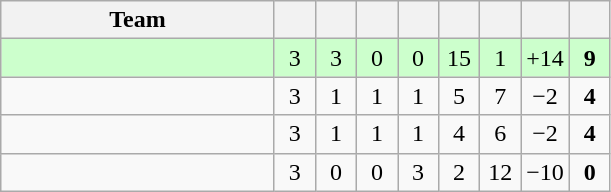<table class="wikitable" style="text-align: center;">
<tr>
<th width="175">Team</th>
<th width="20"></th>
<th width="20"></th>
<th width="20"></th>
<th width="20"></th>
<th width="20"></th>
<th width="20"></th>
<th width="20"></th>
<th width="20"></th>
</tr>
<tr bgcolor="#ccffcc">
<td align=left></td>
<td>3</td>
<td>3</td>
<td>0</td>
<td>0</td>
<td>15</td>
<td>1</td>
<td>+14</td>
<td><strong>9</strong></td>
</tr>
<tr bgcolor=>
<td align=left><em></em></td>
<td>3</td>
<td>1</td>
<td>1</td>
<td>1</td>
<td>5</td>
<td>7</td>
<td>−2</td>
<td><strong>4</strong></td>
</tr>
<tr bgcolor=>
<td align=left></td>
<td>3</td>
<td>1</td>
<td>1</td>
<td>1</td>
<td>4</td>
<td>6</td>
<td>−2</td>
<td><strong>4</strong></td>
</tr>
<tr bgcolor=>
<td align=left></td>
<td>3</td>
<td>0</td>
<td>0</td>
<td>3</td>
<td>2</td>
<td>12</td>
<td>−10</td>
<td><strong>0</strong></td>
</tr>
</table>
